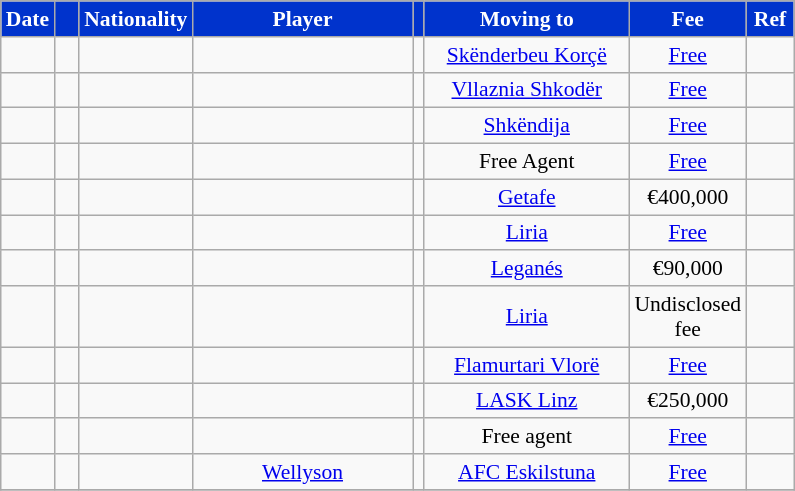<table class="wikitable"  style="text-align:center; font-size:90%; ">
<tr>
<th style="background:#03c; color:white; width:15px;">Date</th>
<th style="background:#03c; color:white; width:10px;"></th>
<th style="background:#03c; color:white; width:10px;">Nationality</th>
<th style="background:#03c; color:white; width:140px;">Player</th>
<th style="background:#03c; color:white; width:1px;"></th>
<th style="background:#03c; color:white; width:130px;">Moving to</th>
<th style="background:#03c; color:white; width:50px;">Fee</th>
<th style="background:#03c; color:white; width:25px;">Ref</th>
</tr>
<tr>
<td></td>
<td align=center></td>
<td></td>
<td></td>
<td></td>
<td><a href='#'>Skënderbeu Korçë</a></td>
<td align=center><a href='#'>Free</a></td>
<td align=center></td>
</tr>
<tr>
<td></td>
<td align=center></td>
<td></td>
<td></td>
<td></td>
<td><a href='#'>Vllaznia Shkodër</a></td>
<td align=center><a href='#'>Free</a></td>
<td align=center></td>
</tr>
<tr>
<td></td>
<td align=center></td>
<td></td>
<td></td>
<td></td>
<td><a href='#'>Shkëndija</a></td>
<td align=center><a href='#'>Free</a></td>
<td align=center></td>
</tr>
<tr>
<td></td>
<td align=center></td>
<td></td>
<td></td>
<td></td>
<td>Free Agent</td>
<td align=center><a href='#'>Free</a></td>
<td align=center></td>
</tr>
<tr>
<td></td>
<td align=center></td>
<td></td>
<td></td>
<td></td>
<td><a href='#'>Getafe</a></td>
<td align=center>€400,000</td>
<td align=center></td>
</tr>
<tr>
<td></td>
<td align=center></td>
<td></td>
<td></td>
<td></td>
<td><a href='#'>Liria</a></td>
<td align=center><a href='#'>Free</a></td>
<td align=center></td>
</tr>
<tr>
<td></td>
<td align=center></td>
<td></td>
<td></td>
<td></td>
<td><a href='#'>Leganés</a></td>
<td align=center>€90,000</td>
<td align=center></td>
</tr>
<tr>
<td></td>
<td align=center></td>
<td></td>
<td></td>
<td></td>
<td><a href='#'>Liria</a></td>
<td align=center>Undisclosed fee</td>
<td align=center></td>
</tr>
<tr>
<td></td>
<td align=center></td>
<td></td>
<td></td>
<td></td>
<td><a href='#'>Flamurtari Vlorë</a></td>
<td align=center><a href='#'>Free</a></td>
<td align=center></td>
</tr>
<tr>
<td></td>
<td align=center></td>
<td></td>
<td></td>
<td></td>
<td><a href='#'>LASK Linz</a></td>
<td align=center>€250,000</td>
<td align=center></td>
</tr>
<tr>
<td></td>
<td align=center></td>
<td></td>
<td></td>
<td></td>
<td>Free agent</td>
<td align=center><a href='#'>Free</a></td>
<td align=center></td>
</tr>
<tr>
<td></td>
<td align=center></td>
<td></td>
<td><a href='#'>Wellyson</a></td>
<td></td>
<td><a href='#'>AFC Eskilstuna</a></td>
<td align=center><a href='#'>Free</a></td>
<td align=center></td>
</tr>
<tr>
</tr>
</table>
